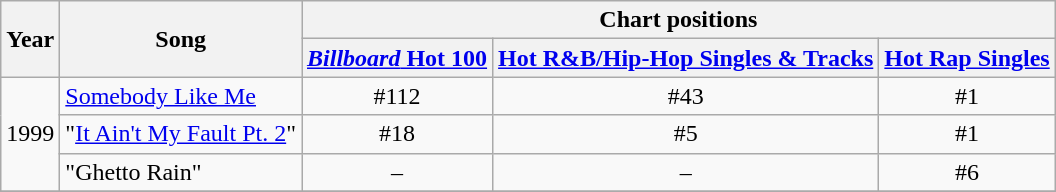<table class="wikitable">
<tr>
<th rowspan="2">Year</th>
<th rowspan="2">Song</th>
<th colspan="4">Chart positions</th>
</tr>
<tr>
<th><a href='#'><em>Billboard</em> Hot 100</a></th>
<th><a href='#'>Hot R&B/Hip-Hop Singles & Tracks</a></th>
<th><a href='#'>Hot Rap Singles</a></th>
</tr>
<tr>
<td rowspan="3">1999</td>
<td><a href='#'>Somebody Like Me</a></td>
<td align="center">#112</td>
<td align="center">#43</td>
<td align="center">#1</td>
</tr>
<tr>
<td>"<a href='#'>It Ain't My Fault Pt. 2</a>"</td>
<td align="center">#18</td>
<td align="center">#5</td>
<td align="center">#1</td>
</tr>
<tr>
<td>"Ghetto Rain"</td>
<td align="center">–</td>
<td align="center">–</td>
<td align="center">#6</td>
</tr>
<tr>
</tr>
</table>
